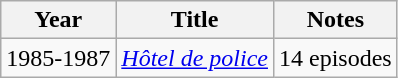<table class="wikitable">
<tr>
<th>Year</th>
<th>Title</th>
<th>Notes</th>
</tr>
<tr>
<td>1985-1987</td>
<td><em><a href='#'>Hôtel de police</a></em></td>
<td>14 episodes</td>
</tr>
</table>
